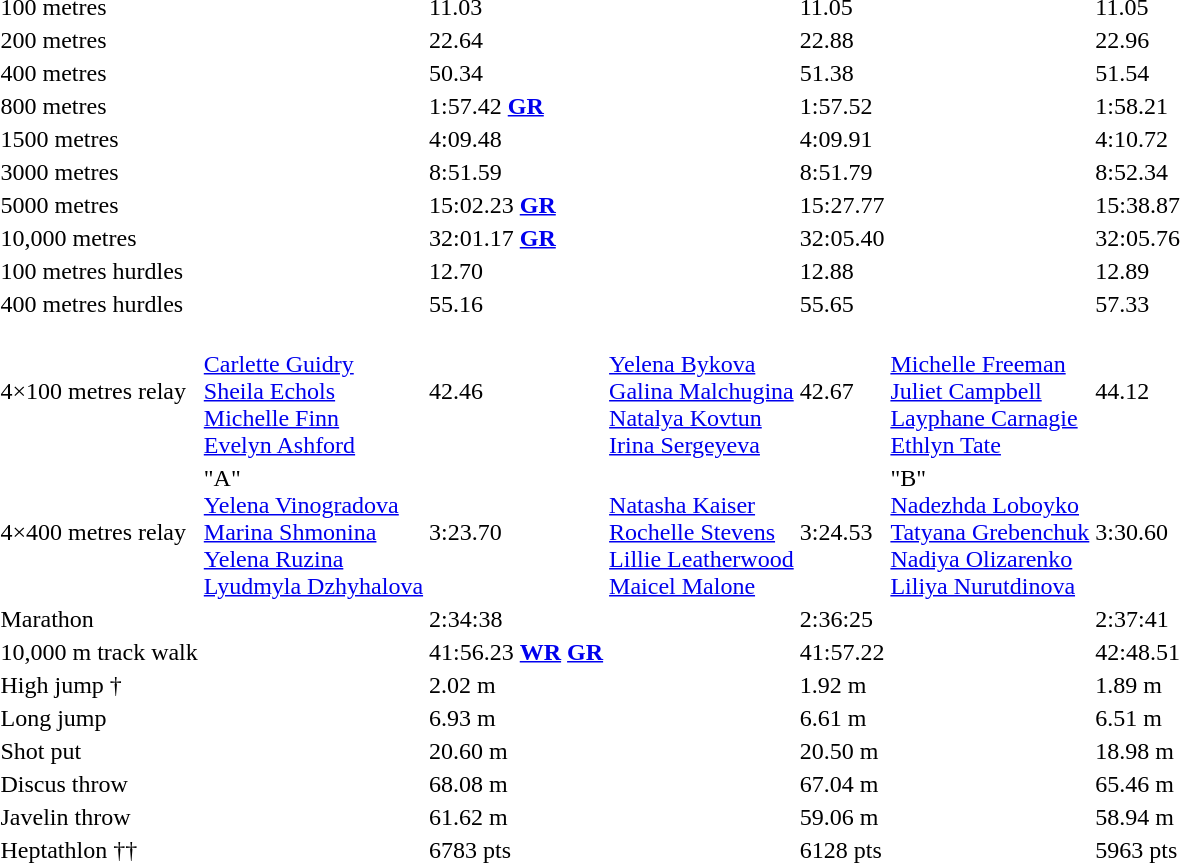<table>
<tr>
<td>100 metres</td>
<td></td>
<td>11.03</td>
<td></td>
<td>11.05</td>
<td></td>
<td>11.05</td>
</tr>
<tr>
<td>200 metres</td>
<td></td>
<td>22.64</td>
<td></td>
<td>22.88</td>
<td></td>
<td>22.96</td>
</tr>
<tr>
<td>400 metres</td>
<td></td>
<td>50.34</td>
<td></td>
<td>51.38</td>
<td></td>
<td>51.54</td>
</tr>
<tr>
<td>800 metres</td>
<td></td>
<td>1:57.42 <strong><a href='#'>GR</a></strong></td>
<td></td>
<td>1:57.52</td>
<td></td>
<td>1:58.21</td>
</tr>
<tr>
<td>1500 metres</td>
<td></td>
<td>4:09.48</td>
<td></td>
<td>4:09.91</td>
<td></td>
<td>4:10.72</td>
</tr>
<tr>
<td>3000 metres</td>
<td></td>
<td>8:51.59</td>
<td></td>
<td>8:51.79</td>
<td></td>
<td>8:52.34</td>
</tr>
<tr>
<td>5000 metres</td>
<td></td>
<td>15:02.23 <strong><a href='#'>GR</a></strong></td>
<td></td>
<td>15:27.77</td>
<td></td>
<td>15:38.87</td>
</tr>
<tr>
<td>10,000 metres</td>
<td></td>
<td>32:01.17 <strong><a href='#'>GR</a></strong></td>
<td></td>
<td>32:05.40</td>
<td></td>
<td>32:05.76</td>
</tr>
<tr>
<td>100 metres hurdles</td>
<td></td>
<td>12.70</td>
<td></td>
<td>12.88</td>
<td></td>
<td>12.89</td>
</tr>
<tr>
<td>400 metres hurdles</td>
<td></td>
<td>55.16</td>
<td></td>
<td>55.65</td>
<td></td>
<td>57.33</td>
</tr>
<tr>
<td>4×100 metres relay</td>
<td><br><a href='#'>Carlette Guidry</a><br><a href='#'>Sheila Echols</a><br><a href='#'>Michelle Finn</a><br><a href='#'>Evelyn Ashford</a></td>
<td>42.46</td>
<td><br><a href='#'>Yelena Bykova</a><br><a href='#'>Galina Malchugina</a><br><a href='#'>Natalya Kovtun</a><br><a href='#'>Irina Sergeyeva</a></td>
<td>42.67</td>
<td><br><a href='#'>Michelle Freeman</a><br><a href='#'>Juliet Campbell</a><br><a href='#'>Layphane Carnagie</a><br><a href='#'>Ethlyn Tate</a></td>
<td>44.12</td>
</tr>
<tr>
<td>4×400 metres relay</td>
<td> "A" <br><a href='#'>Yelena Vinogradova</a><br><a href='#'>Marina Shmonina</a><br><a href='#'>Yelena Ruzina</a><br><a href='#'>Lyudmyla Dzhyhalova</a></td>
<td>3:23.70</td>
<td><br><a href='#'>Natasha Kaiser</a><br><a href='#'>Rochelle Stevens</a><br><a href='#'>Lillie Leatherwood</a><br><a href='#'>Maicel Malone</a></td>
<td>3:24.53</td>
<td> "B" <br><a href='#'>Nadezhda Loboyko</a><br><a href='#'>Tatyana Grebenchuk</a><br><a href='#'>Nadiya Olizarenko</a><br><a href='#'>Liliya Nurutdinova</a></td>
<td>3:30.60</td>
</tr>
<tr>
<td>Marathon</td>
<td></td>
<td>2:34:38</td>
<td></td>
<td>2:36:25</td>
<td></td>
<td>2:37:41</td>
</tr>
<tr>
<td>10,000 m track walk</td>
<td></td>
<td>41:56.23 <strong><a href='#'>WR</a></strong> <strong><a href='#'>GR</a></strong></td>
<td></td>
<td>41:57.22</td>
<td></td>
<td>42:48.51</td>
</tr>
<tr>
<td>High jump †</td>
<td></td>
<td>2.02 m</td>
<td></td>
<td>1.92 m</td>
<td></td>
<td>1.89 m</td>
</tr>
<tr>
<td>Long jump</td>
<td></td>
<td>6.93 m</td>
<td></td>
<td>6.61 m</td>
<td></td>
<td>6.51 m</td>
</tr>
<tr>
<td>Shot put</td>
<td></td>
<td>20.60 m</td>
<td></td>
<td>20.50 m</td>
<td></td>
<td>18.98 m</td>
</tr>
<tr>
<td>Discus throw</td>
<td></td>
<td>68.08 m</td>
<td></td>
<td>67.04 m</td>
<td></td>
<td>65.46 m</td>
</tr>
<tr>
<td>Javelin throw</td>
<td></td>
<td>61.62 m</td>
<td></td>
<td>59.06 m</td>
<td></td>
<td>58.94 m</td>
</tr>
<tr>
<td>Heptathlon ††</td>
<td></td>
<td>6783 pts</td>
<td></td>
<td>6128 pts</td>
<td></td>
<td>5963 pts</td>
</tr>
</table>
